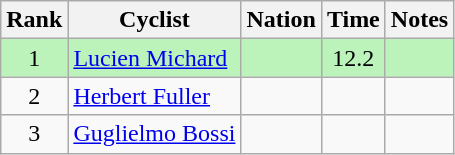<table class="wikitable sortable" style="text-align:center">
<tr>
<th>Rank</th>
<th>Cyclist</th>
<th>Nation</th>
<th>Time</th>
<th>Notes</th>
</tr>
<tr bgcolor=bbf3bb>
<td>1</td>
<td align=left><a href='#'>Lucien Michard</a></td>
<td align=left></td>
<td>12.2</td>
<td></td>
</tr>
<tr>
<td>2</td>
<td align=left><a href='#'>Herbert Fuller</a></td>
<td align=left></td>
<td></td>
<td></td>
</tr>
<tr>
<td>3</td>
<td align=left><a href='#'>Guglielmo Bossi</a></td>
<td align=left></td>
<td></td>
<td></td>
</tr>
</table>
